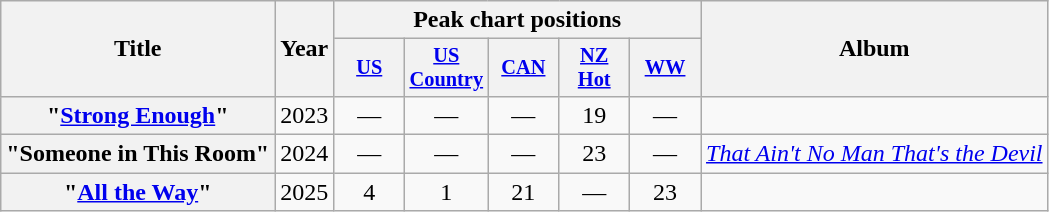<table class="wikitable plainrowheaders" style="text-align:center;">
<tr>
<th scope="col" rowspan="2">Title</th>
<th scope="col" rowspan="2">Year</th>
<th scope="col" colspan="5">Peak chart positions</th>
<th scope="col" rowspan="2">Album</th>
</tr>
<tr>
<th scope="col" style="width:3em;font-size:85%;"><a href='#'>US</a><br></th>
<th scope="col" style="width:3em;font-size:85%;"><a href='#'>US<br>Country</a><br></th>
<th scope="col" style="width:3em;font-size:85%;"><a href='#'>CAN</a><br></th>
<th scope="col" style="width:3em;font-size:85%;"><a href='#'>NZ<br> Hot</a><br></th>
<th scope="col" style="width:3em;font-size:85%;"><a href='#'>WW</a><br></th>
</tr>
<tr>
<th scope="row">"<a href='#'>Strong Enough</a>"<br></th>
<td>2023</td>
<td>—</td>
<td>—</td>
<td>—</td>
<td>19</td>
<td>—</td>
<td></td>
</tr>
<tr>
<th scope="row">"Someone in This Room"<br></th>
<td>2024</td>
<td>—</td>
<td>—</td>
<td>—</td>
<td>23</td>
<td>—</td>
<td><em><a href='#'>That Ain't No Man That's the Devil</a></em></td>
</tr>
<tr>
<th scope="row">"<a href='#'>All the Way</a>"<br></th>
<td>2025</td>
<td>4</td>
<td>1</td>
<td>21</td>
<td>—</td>
<td>23</td>
<td></td>
</tr>
</table>
